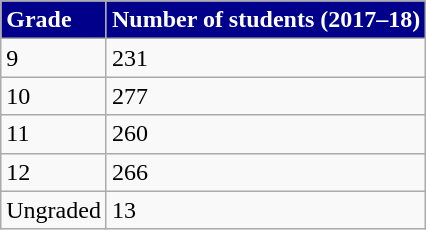<table class="wikitable" style="font-size: 100%;">
<tr>
<td style="background:darkblue; color:white; text-align:left;"><strong>Grade</strong></td>
<td style="background:darkblue; color:white; text-align:left;"><strong>Number of students (2017–18)</strong></td>
</tr>
<tr>
<td>9</td>
<td>231</td>
</tr>
<tr>
<td>10</td>
<td>277</td>
</tr>
<tr>
<td>11</td>
<td>260</td>
</tr>
<tr>
<td>12</td>
<td>266</td>
</tr>
<tr>
<td>Ungraded</td>
<td>13</td>
</tr>
</table>
